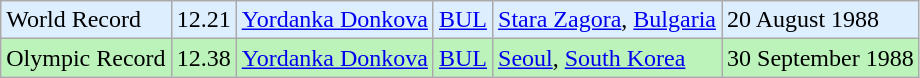<table class="wikitable">
<tr bgcolor = "ddeeff">
<td>World Record</td>
<td>12.21</td>
<td><a href='#'>Yordanka Donkova</a></td>
<td><a href='#'>BUL</a></td>
<td><a href='#'>Stara Zagora</a>, <a href='#'>Bulgaria</a></td>
<td>20 August 1988</td>
</tr>
<tr bgcolor = "bbf3bb">
<td>Olympic Record</td>
<td>12.38</td>
<td><a href='#'>Yordanka Donkova</a></td>
<td><a href='#'>BUL</a></td>
<td><a href='#'>Seoul</a>, <a href='#'>South Korea</a></td>
<td>30 September 1988</td>
</tr>
</table>
